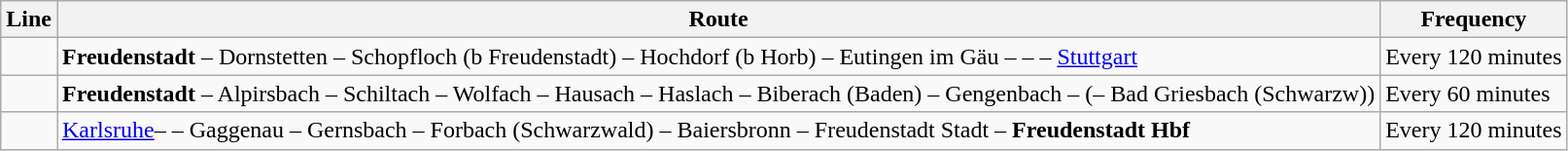<table class="wikitable">
<tr>
<th>Line</th>
<th>Route</th>
<th>Frequency</th>
</tr>
<tr>
<td></td>
<td><strong>Freudenstadt</strong> – Dornstetten – Schopfloch (b Freudenstadt) – Hochdorf (b Horb) – Eutingen im Gäu –  –  – <a href='#'>Stuttgart</a></td>
<td>Every 120 minutes</td>
</tr>
<tr>
<td></td>
<td><strong>Freudenstadt</strong> – Alpirsbach – Schiltach – Wolfach – Hausach – Haslach – Biberach (Baden) – Gengenbach –  (– Bad Griesbach (Schwarzw))</td>
<td>Every 60 minutes</td>
</tr>
<tr>
<td></td>
<td><a href='#'>Karlsruhe</a>–  – Gaggenau – Gernsbach – Forbach (Schwarzwald) – Baiersbronn – Freudenstadt Stadt – <strong>Freudenstadt Hbf</strong></td>
<td>Every 120 minutes</td>
</tr>
</table>
